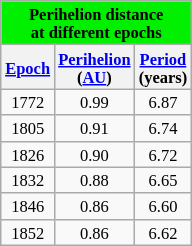<table class=wikitable style="text-align:center; font-size:11px; float:right; margin:2px">
<tr bgcolor= style="font-size: smaller;">
<td colspan="8" style="text-align:center;"><strong>Perihelion distance<br>at different epochs</strong></td>
</tr>
<tr>
<th><a href='#'>Epoch</a></th>
<th><a href='#'>Perihelion</a><br>(<a href='#'>AU</a>)</th>
<th><a href='#'>Period</a><br>(years)</th>
</tr>
<tr>
<td>1772</td>
<td>0.99</td>
<td>6.87</td>
</tr>
<tr>
<td>1805</td>
<td>0.91</td>
<td>6.74</td>
</tr>
<tr>
<td>1826</td>
<td>0.90</td>
<td>6.72</td>
</tr>
<tr>
<td>1832</td>
<td>0.88</td>
<td>6.65</td>
</tr>
<tr>
<td>1846</td>
<td>0.86</td>
<td>6.60</td>
</tr>
<tr>
<td>1852</td>
<td>0.86</td>
<td>6.62</td>
</tr>
</table>
